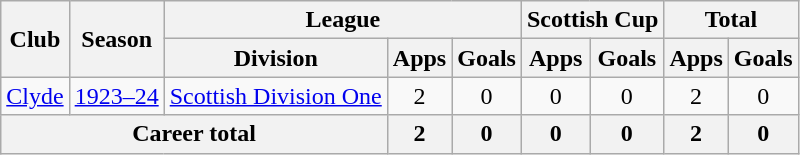<table class="wikitable" style="text-align: center;">
<tr>
<th rowspan="2">Club</th>
<th rowspan="2">Season</th>
<th colspan="3">League</th>
<th colspan="2">Scottish Cup</th>
<th colspan="2">Total</th>
</tr>
<tr>
<th>Division</th>
<th>Apps</th>
<th>Goals</th>
<th>Apps</th>
<th>Goals</th>
<th>Apps</th>
<th>Goals</th>
</tr>
<tr>
<td><a href='#'>Clyde</a></td>
<td><a href='#'>1923–24</a></td>
<td><a href='#'>Scottish Division One</a></td>
<td>2</td>
<td>0</td>
<td>0</td>
<td>0</td>
<td>2</td>
<td>0</td>
</tr>
<tr>
<th colspan="3">Career total</th>
<th>2</th>
<th>0</th>
<th>0</th>
<th>0</th>
<th>2</th>
<th>0</th>
</tr>
</table>
